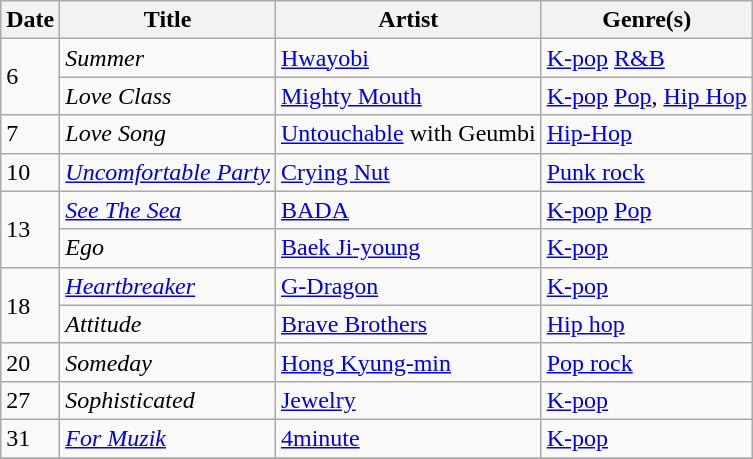<table class="wikitable" style="text-align: left;">
<tr>
<th>Date</th>
<th>Title</th>
<th>Artist</th>
<th>Genre(s)</th>
</tr>
<tr>
<td rowspan="2">6</td>
<td><em>Summer</em></td>
<td><a href='#'>Hwayobi</a></td>
<td><a href='#'>K-pop</a> <a href='#'>R&B</a></td>
</tr>
<tr>
<td><em>Love Class</em></td>
<td><a href='#'>Mighty Mouth</a></td>
<td><a href='#'>K-pop</a> <a href='#'>Pop</a>, <a href='#'>Hip Hop</a></td>
</tr>
<tr>
<td rowspan="1">7</td>
<td><em>Love Song</em></td>
<td><a href='#'>Untouchable</a> with Geumbi</td>
<td><a href='#'>Hip-Hop</a></td>
</tr>
<tr>
<td>10</td>
<td><em><a href='#'>Uncomfortable Party</a></em></td>
<td><a href='#'>Crying Nut</a></td>
<td><a href='#'>Punk rock</a></td>
</tr>
<tr>
<td rowspan="2">13</td>
<td><em><a href='#'>See The Sea</a></em></td>
<td><a href='#'>BADA</a></td>
<td><a href='#'>K-pop</a> <a href='#'>Pop</a></td>
</tr>
<tr>
<td><em>Ego</em></td>
<td><a href='#'>Baek Ji-young</a></td>
<td><a href='#'>K-pop</a></td>
</tr>
<tr>
<td rowspan="2">18</td>
<td><a href='#'><em>Heartbreaker</em></a></td>
<td><a href='#'>G-Dragon</a></td>
<td><a href='#'>K-pop</a></td>
</tr>
<tr>
<td><em>Attitude</em></td>
<td><a href='#'>Brave Brothers</a></td>
<td><a href='#'>Hip hop</a></td>
</tr>
<tr>
<td>20</td>
<td><em>Someday</em></td>
<td><a href='#'>Hong Kyung-min</a></td>
<td><a href='#'>Pop rock</a></td>
</tr>
<tr>
<td rowspan="1">27</td>
<td><em>Sophisticated</em></td>
<td><a href='#'>Jewelry</a></td>
<td><a href='#'>K-pop</a></td>
</tr>
<tr>
<td rowspan="1">31</td>
<td><em><a href='#'>For Muzik</a></em></td>
<td><a href='#'>4minute</a></td>
<td><a href='#'>K-pop</a></td>
</tr>
<tr>
</tr>
</table>
